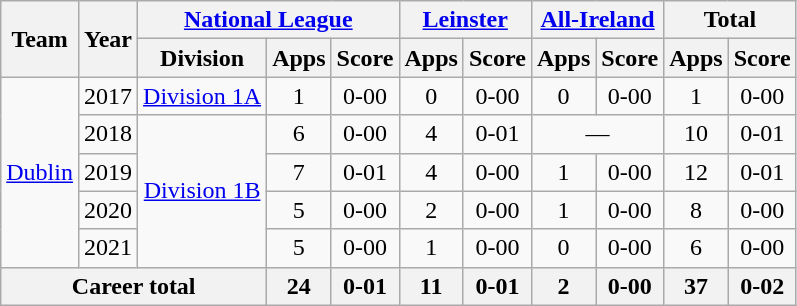<table class="wikitable" style="text-align:center">
<tr>
<th rowspan="2">Team</th>
<th rowspan="2">Year</th>
<th colspan="3"><a href='#'>National League</a></th>
<th colspan="2"><a href='#'>Leinster</a></th>
<th colspan="2"><a href='#'>All-Ireland</a></th>
<th colspan="2">Total</th>
</tr>
<tr>
<th>Division</th>
<th>Apps</th>
<th>Score</th>
<th>Apps</th>
<th>Score</th>
<th>Apps</th>
<th>Score</th>
<th>Apps</th>
<th>Score</th>
</tr>
<tr>
<td rowspan="5"><a href='#'>Dublin</a></td>
<td>2017</td>
<td rowspan="1"><a href='#'>Division 1A</a></td>
<td>1</td>
<td>0-00</td>
<td>0</td>
<td>0-00</td>
<td>0</td>
<td>0-00</td>
<td>1</td>
<td>0-00</td>
</tr>
<tr>
<td>2018</td>
<td rowspan="4"><a href='#'>Division 1B</a></td>
<td>6</td>
<td>0-00</td>
<td>4</td>
<td>0-01</td>
<td colspan=2>—</td>
<td>10</td>
<td>0-01</td>
</tr>
<tr>
<td>2019</td>
<td>7</td>
<td>0-01</td>
<td>4</td>
<td>0-00</td>
<td>1</td>
<td>0-00</td>
<td>12</td>
<td>0-01</td>
</tr>
<tr>
<td>2020</td>
<td>5</td>
<td>0-00</td>
<td>2</td>
<td>0-00</td>
<td>1</td>
<td>0-00</td>
<td>8</td>
<td>0-00</td>
</tr>
<tr>
<td>2021</td>
<td>5</td>
<td>0-00</td>
<td>1</td>
<td>0-00</td>
<td>0</td>
<td>0-00</td>
<td>6</td>
<td>0-00</td>
</tr>
<tr>
<th colspan="3">Career total</th>
<th>24</th>
<th>0-01</th>
<th>11</th>
<th>0-01</th>
<th>2</th>
<th>0-00</th>
<th>37</th>
<th>0-02</th>
</tr>
</table>
